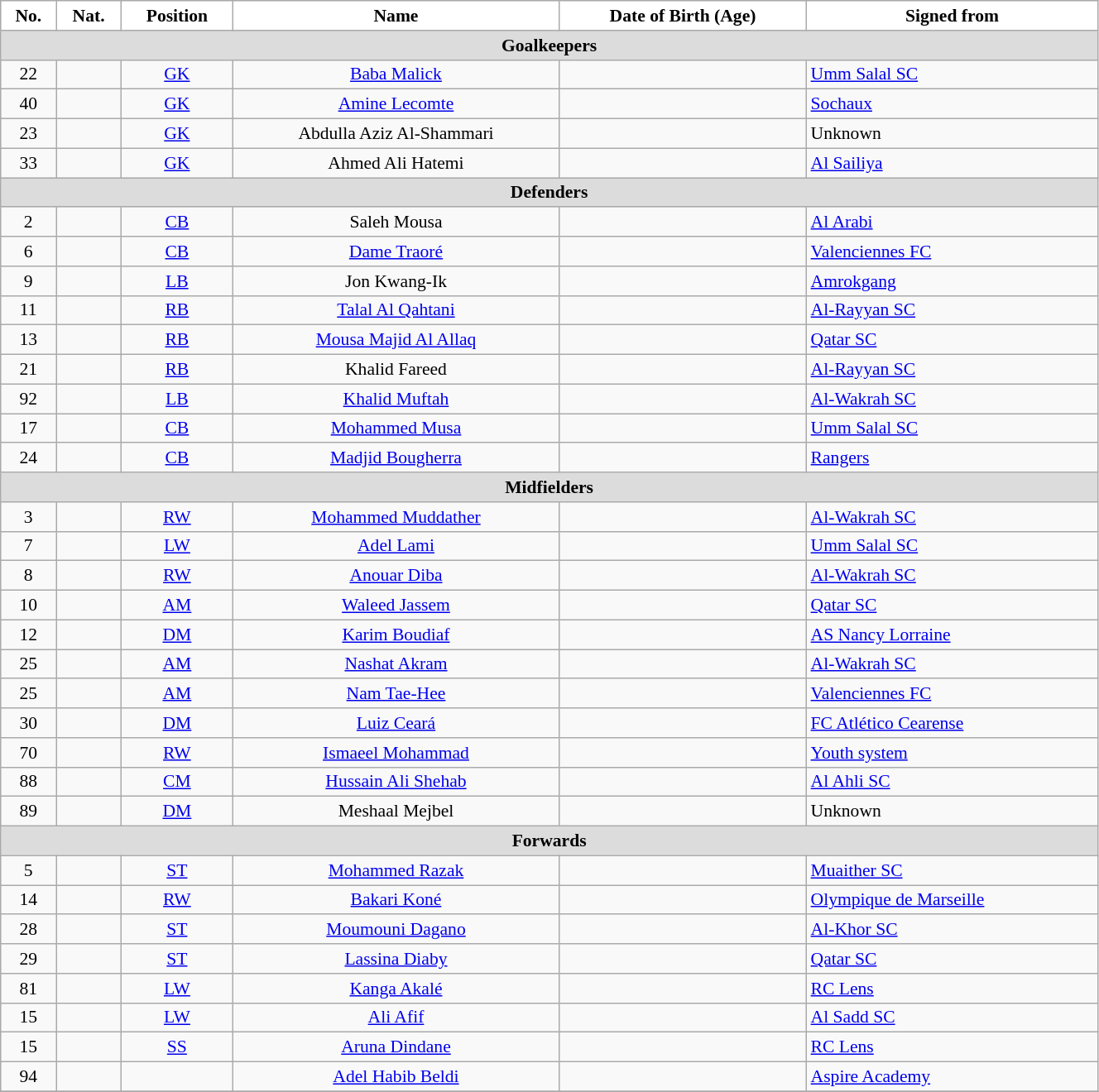<table class="wikitable" style="text-align:center; font-size:90%; width:70%">
<tr>
<th style="background:white; color:black; text-align:center;">No.</th>
<th style="background:white; color:black; text-align:center;">Nat.</th>
<th style="background:white; color:black; text-align:center;">Position</th>
<th style="background:white; color:black; text-align:center;">Name</th>
<th style="background:white; color:black; text-align:center;">Date of Birth (Age)</th>
<th style="background:white; color:black; text-align:center;">Signed from</th>
</tr>
<tr>
<th colspan=10 style="background:#DCDCDC; text-align:center;">Goalkeepers</th>
</tr>
<tr>
<td>22</td>
<td></td>
<td><a href='#'>GK</a></td>
<td><a href='#'>Baba Malick</a></td>
<td></td>
<td style="text-align:left"> <a href='#'>Umm Salal SC</a></td>
</tr>
<tr>
<td>40</td>
<td></td>
<td><a href='#'>GK</a></td>
<td><a href='#'>Amine Lecomte</a></td>
<td></td>
<td style="text-align:left"> <a href='#'>Sochaux</a></td>
</tr>
<tr>
<td>23</td>
<td></td>
<td><a href='#'>GK</a></td>
<td>Abdulla Aziz Al-Shammari</td>
<td></td>
<td style="text-align:left"> Unknown</td>
</tr>
<tr>
<td>33</td>
<td></td>
<td><a href='#'>GK</a></td>
<td>Ahmed Ali Hatemi</td>
<td></td>
<td style="text-align:left"> <a href='#'>Al Sailiya</a></td>
</tr>
<tr>
<th colspan=10 style="background:#DCDCDC; text-align:center;">Defenders</th>
</tr>
<tr>
<td>2</td>
<td></td>
<td><a href='#'>CB</a></td>
<td>Saleh Mousa</td>
<td></td>
<td style="text-align:left"> <a href='#'>Al Arabi</a></td>
</tr>
<tr>
<td>6</td>
<td></td>
<td><a href='#'>CB</a></td>
<td><a href='#'>Dame Traoré</a></td>
<td></td>
<td style="text-align:left"> <a href='#'>Valenciennes FC</a></td>
</tr>
<tr>
<td>9</td>
<td></td>
<td><a href='#'>LB</a></td>
<td>Jon Kwang-Ik</td>
<td></td>
<td style="text-align:left"> <a href='#'>Amrokgang</a></td>
</tr>
<tr>
<td>11</td>
<td></td>
<td><a href='#'>RB</a></td>
<td><a href='#'>Talal Al Qahtani</a></td>
<td></td>
<td style="text-align:left"> <a href='#'>Al-Rayyan SC</a></td>
</tr>
<tr>
<td>13</td>
<td></td>
<td><a href='#'>RB</a></td>
<td><a href='#'>Mousa Majid Al Allaq</a></td>
<td></td>
<td style="text-align:left"> <a href='#'>Qatar SC</a></td>
</tr>
<tr>
<td>21</td>
<td></td>
<td><a href='#'>RB</a></td>
<td>Khalid Fareed</td>
<td></td>
<td style="text-align:left"> <a href='#'>Al-Rayyan SC</a></td>
</tr>
<tr>
<td>92</td>
<td></td>
<td><a href='#'>LB</a></td>
<td><a href='#'>Khalid Muftah</a></td>
<td></td>
<td style="text-align:left"> <a href='#'>Al-Wakrah SC</a></td>
</tr>
<tr>
<td>17</td>
<td></td>
<td><a href='#'>CB</a></td>
<td><a href='#'>Mohammed Musa</a></td>
<td></td>
<td style="text-align:left"> <a href='#'>Umm Salal SC</a></td>
</tr>
<tr>
<td>24</td>
<td></td>
<td><a href='#'>CB</a></td>
<td><a href='#'>Madjid Bougherra</a></td>
<td></td>
<td style="text-align:left"> <a href='#'>Rangers</a></td>
</tr>
<tr>
<th colspan=10 style="background:#DCDCDC; text-align:center;">Midfielders</th>
</tr>
<tr>
<td>3</td>
<td></td>
<td><a href='#'>RW</a></td>
<td><a href='#'>Mohammed Muddather</a></td>
<td></td>
<td style="text-align:left"> <a href='#'>Al-Wakrah SC</a></td>
</tr>
<tr>
<td>7</td>
<td></td>
<td><a href='#'>LW</a></td>
<td><a href='#'>Adel Lami</a></td>
<td></td>
<td style="text-align:left"> <a href='#'>Umm Salal SC</a></td>
</tr>
<tr>
<td>8</td>
<td></td>
<td><a href='#'>RW</a></td>
<td><a href='#'>Anouar Diba</a></td>
<td></td>
<td style="text-align:left"> <a href='#'>Al-Wakrah SC</a></td>
</tr>
<tr>
<td>10</td>
<td></td>
<td><a href='#'>AM</a></td>
<td><a href='#'>Waleed Jassem</a></td>
<td></td>
<td style="text-align:left"> <a href='#'>Qatar SC</a></td>
</tr>
<tr>
<td>12</td>
<td></td>
<td><a href='#'>DM</a></td>
<td><a href='#'>Karim Boudiaf</a></td>
<td></td>
<td style="text-align:left"> <a href='#'>AS Nancy Lorraine</a></td>
</tr>
<tr>
<td>25</td>
<td></td>
<td><a href='#'>AM</a></td>
<td><a href='#'>Nashat Akram</a></td>
<td></td>
<td style="text-align:left"> <a href='#'>Al-Wakrah SC</a></td>
</tr>
<tr>
<td>25</td>
<td></td>
<td><a href='#'>AM</a></td>
<td><a href='#'>Nam Tae-Hee</a></td>
<td></td>
<td style="text-align:left"> <a href='#'>Valenciennes FC</a></td>
</tr>
<tr>
<td>30</td>
<td></td>
<td><a href='#'>DM</a></td>
<td><a href='#'>Luiz Ceará</a></td>
<td></td>
<td style="text-align:left"> <a href='#'>FC Atlético Cearense</a></td>
</tr>
<tr>
<td>70</td>
<td></td>
<td><a href='#'>RW</a></td>
<td><a href='#'>Ismaeel Mohammad</a></td>
<td></td>
<td style="text-align:left"> <a href='#'>Youth system</a></td>
</tr>
<tr>
<td>88</td>
<td></td>
<td><a href='#'>CM</a></td>
<td><a href='#'>Hussain Ali Shehab</a></td>
<td></td>
<td style="text-align:left"> <a href='#'>Al Ahli SC</a></td>
</tr>
<tr>
<td>89</td>
<td></td>
<td><a href='#'>DM</a></td>
<td>Meshaal Mejbel</td>
<td></td>
<td style="text-align:left"> Unknown</td>
</tr>
<tr>
<th colspan=10 style="background:#DCDCDC; text-align:center;">Forwards</th>
</tr>
<tr>
<td>5</td>
<td></td>
<td><a href='#'>ST</a></td>
<td><a href='#'>Mohammed Razak</a></td>
<td></td>
<td style="text-align:left"> <a href='#'>Muaither SC</a></td>
</tr>
<tr>
<td>14</td>
<td></td>
<td><a href='#'>RW</a></td>
<td><a href='#'>Bakari Koné</a></td>
<td></td>
<td style="text-align:left"> <a href='#'>Olympique de Marseille</a></td>
</tr>
<tr>
<td>28</td>
<td></td>
<td><a href='#'>ST</a></td>
<td><a href='#'>Moumouni Dagano</a></td>
<td></td>
<td style="text-align:left"> <a href='#'>Al-Khor SC</a></td>
</tr>
<tr>
<td>29</td>
<td></td>
<td><a href='#'>ST</a></td>
<td><a href='#'>Lassina Diaby</a></td>
<td></td>
<td style="text-align:left"> <a href='#'>Qatar SC</a></td>
</tr>
<tr>
<td>81</td>
<td></td>
<td><a href='#'>LW</a></td>
<td><a href='#'>Kanga Akalé</a></td>
<td></td>
<td style="text-align:left"> <a href='#'>RC Lens</a></td>
</tr>
<tr>
<td>15</td>
<td></td>
<td><a href='#'>LW</a></td>
<td><a href='#'>Ali Afif</a></td>
<td></td>
<td style="text-align:left"> <a href='#'>Al Sadd SC</a></td>
</tr>
<tr>
<td>15</td>
<td></td>
<td><a href='#'>SS</a></td>
<td><a href='#'>Aruna Dindane</a></td>
<td></td>
<td style="text-align:left"> <a href='#'>RC Lens</a></td>
</tr>
<tr>
<td>94</td>
<td></td>
<td></td>
<td><a href='#'>Adel Habib Beldi</a></td>
<td></td>
<td style="text-align:left"> <a href='#'>Aspire Academy</a></td>
</tr>
<tr>
</tr>
</table>
